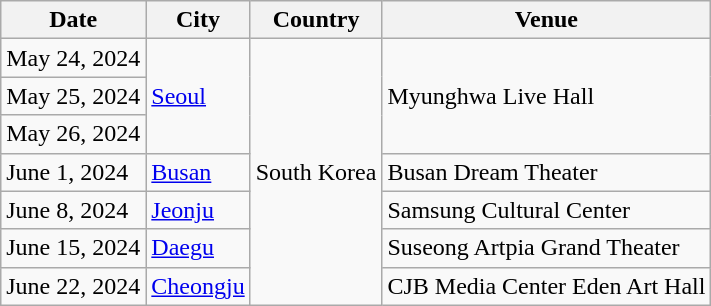<table class="wikitable">
<tr>
<th>Date</th>
<th>City</th>
<th>Country</th>
<th>Venue</th>
</tr>
<tr>
<td>May 24, 2024</td>
<td rowspan="3"><a href='#'>Seoul</a></td>
<td rowspan="7">South Korea</td>
<td rowspan="3">Myunghwa Live Hall</td>
</tr>
<tr>
<td>May 25, 2024</td>
</tr>
<tr>
<td>May 26, 2024</td>
</tr>
<tr>
<td>June 1, 2024</td>
<td><a href='#'>Busan</a></td>
<td>Busan Dream Theater</td>
</tr>
<tr>
<td>June 8, 2024</td>
<td><a href='#'>Jeonju</a></td>
<td>Samsung Cultural Center</td>
</tr>
<tr>
<td>June 15, 2024</td>
<td><a href='#'>Daegu</a></td>
<td>Suseong Artpia Grand Theater</td>
</tr>
<tr>
<td>June 22, 2024</td>
<td><a href='#'>Cheongju</a></td>
<td>CJB Media Center Eden Art Hall</td>
</tr>
</table>
